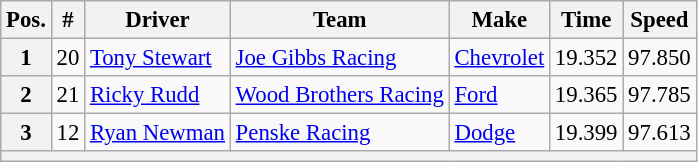<table class="wikitable" style="font-size:95%">
<tr>
<th>Pos.</th>
<th>#</th>
<th>Driver</th>
<th>Team</th>
<th>Make</th>
<th>Time</th>
<th>Speed</th>
</tr>
<tr>
<th>1</th>
<td>20</td>
<td><a href='#'>Tony Stewart</a></td>
<td><a href='#'>Joe Gibbs Racing</a></td>
<td><a href='#'>Chevrolet</a></td>
<td>19.352</td>
<td>97.850</td>
</tr>
<tr>
<th>2</th>
<td>21</td>
<td><a href='#'>Ricky Rudd</a></td>
<td><a href='#'>Wood Brothers Racing</a></td>
<td><a href='#'>Ford</a></td>
<td>19.365</td>
<td>97.785</td>
</tr>
<tr>
<th>3</th>
<td>12</td>
<td><a href='#'>Ryan Newman</a></td>
<td><a href='#'>Penske Racing</a></td>
<td><a href='#'>Dodge</a></td>
<td>19.399</td>
<td>97.613</td>
</tr>
<tr>
<th colspan="7"></th>
</tr>
</table>
